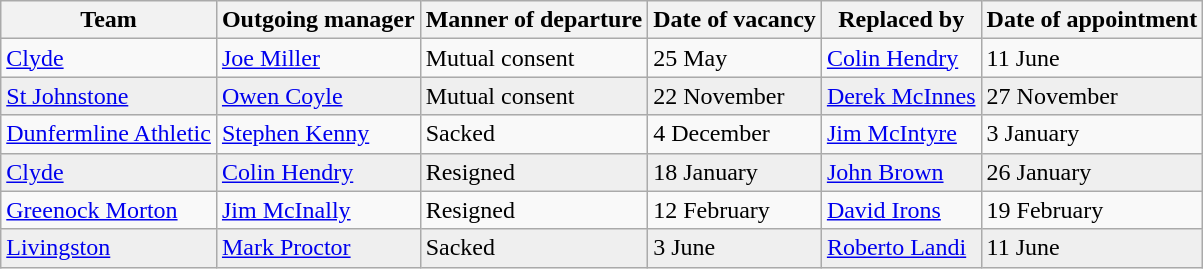<table class="wikitable">
<tr>
<th>Team</th>
<th>Outgoing manager</th>
<th>Manner of departure</th>
<th>Date of vacancy</th>
<th>Replaced by</th>
<th>Date of appointment</th>
</tr>
<tr>
<td><a href='#'>Clyde</a></td>
<td> <a href='#'>Joe Miller</a></td>
<td>Mutual consent</td>
<td>25 May</td>
<td> <a href='#'>Colin Hendry</a></td>
<td>11 June</td>
</tr>
<tr bgcolor="#EFEFEF">
<td><a href='#'>St Johnstone</a></td>
<td> <a href='#'>Owen Coyle</a></td>
<td>Mutual consent</td>
<td>22 November</td>
<td> <a href='#'>Derek McInnes</a></td>
<td>27 November</td>
</tr>
<tr>
<td><a href='#'>Dunfermline Athletic</a></td>
<td> <a href='#'>Stephen Kenny</a></td>
<td>Sacked</td>
<td>4 December</td>
<td> <a href='#'>Jim McIntyre</a></td>
<td>3 January</td>
</tr>
<tr bgcolor="#EFEFEF">
<td><a href='#'>Clyde</a></td>
<td> <a href='#'>Colin Hendry</a></td>
<td>Resigned</td>
<td>18 January</td>
<td> <a href='#'>John Brown</a></td>
<td>26 January</td>
</tr>
<tr>
<td><a href='#'>Greenock Morton</a></td>
<td> <a href='#'>Jim McInally</a></td>
<td>Resigned</td>
<td>12 February</td>
<td> <a href='#'>David Irons</a></td>
<td>19 February</td>
</tr>
<tr bgcolor="#EFEFEF">
<td><a href='#'>Livingston</a></td>
<td> <a href='#'>Mark Proctor</a></td>
<td>Sacked</td>
<td>3 June</td>
<td> <a href='#'>Roberto Landi</a></td>
<td>11 June</td>
</tr>
</table>
